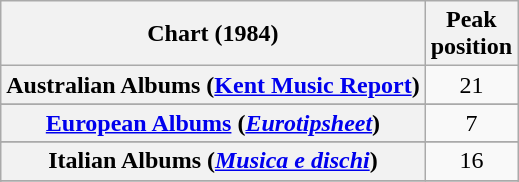<table class="wikitable sortable plainrowheaders" style="text-align:center">
<tr>
<th scope="col">Chart (1984)</th>
<th scope="col">Peak<br>position</th>
</tr>
<tr>
<th scope="row">Australian Albums (<a href='#'>Kent Music Report</a>)</th>
<td>21</td>
</tr>
<tr>
</tr>
<tr>
</tr>
<tr>
<th scope="row"><a href='#'>European Albums</a> (<em><a href='#'>Eurotipsheet</a></em>)</th>
<td>7</td>
</tr>
<tr>
</tr>
<tr>
<th scope="row">Italian Albums (<em><a href='#'>Musica e dischi</a></em>)</th>
<td>16</td>
</tr>
<tr>
</tr>
<tr>
</tr>
<tr>
</tr>
<tr>
</tr>
<tr>
</tr>
</table>
